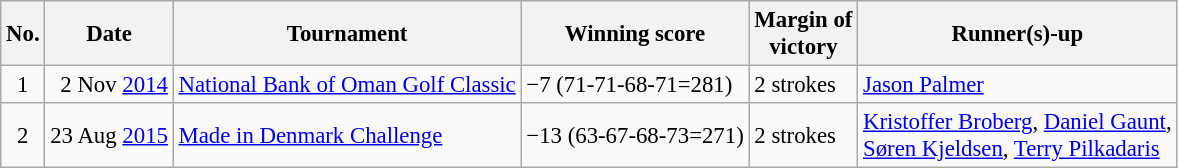<table class="wikitable" style="font-size:95%;">
<tr>
<th>No.</th>
<th>Date</th>
<th>Tournament</th>
<th>Winning score</th>
<th>Margin of<br>victory</th>
<th>Runner(s)-up</th>
</tr>
<tr>
<td align=center>1</td>
<td align=right>2 Nov <a href='#'>2014</a></td>
<td><a href='#'>National Bank of Oman Golf Classic</a></td>
<td>−7 (71-71-68-71=281)</td>
<td>2 strokes</td>
<td> <a href='#'>Jason Palmer</a></td>
</tr>
<tr>
<td align=center>2</td>
<td align=right>23 Aug <a href='#'>2015</a></td>
<td><a href='#'>Made in Denmark Challenge</a></td>
<td>−13 (63-67-68-73=271)</td>
<td>2 strokes</td>
<td> <a href='#'>Kristoffer Broberg</a>,  <a href='#'>Daniel Gaunt</a>,<br> <a href='#'>Søren Kjeldsen</a>,  <a href='#'>Terry Pilkadaris</a></td>
</tr>
</table>
